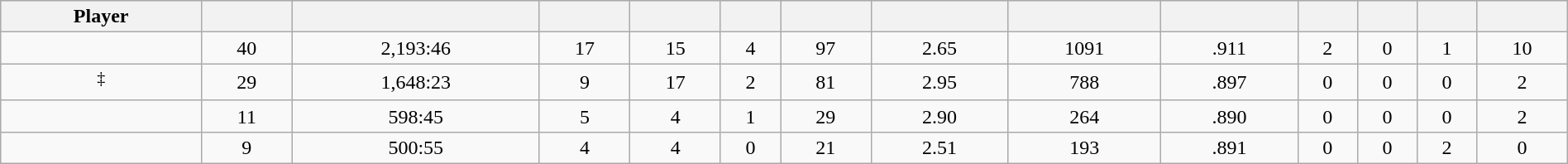<table class="wikitable sortable" style="width:100%;">
<tr style="text-align:center; background:#ddd;">
<th>Player</th>
<th></th>
<th></th>
<th></th>
<th></th>
<th></th>
<th></th>
<th></th>
<th></th>
<th></th>
<th></th>
<th></th>
<th></th>
<th></th>
</tr>
<tr align=center>
<td></td>
<td>40</td>
<td>2,193:46</td>
<td>17</td>
<td>15</td>
<td>4</td>
<td>97</td>
<td>2.65</td>
<td>1091</td>
<td>.911</td>
<td>2</td>
<td>0</td>
<td>1</td>
<td>10</td>
</tr>
<tr align=center>
<td><sup>‡</sup></td>
<td>29</td>
<td>1,648:23</td>
<td>9</td>
<td>17</td>
<td>2</td>
<td>81</td>
<td>2.95</td>
<td>788</td>
<td>.897</td>
<td>0</td>
<td>0</td>
<td>0</td>
<td>2</td>
</tr>
<tr align=center>
<td></td>
<td>11</td>
<td>598:45</td>
<td>5</td>
<td>4</td>
<td>1</td>
<td>29</td>
<td>2.90</td>
<td>264</td>
<td>.890</td>
<td>0</td>
<td>0</td>
<td>0</td>
<td>2</td>
</tr>
<tr align=center>
<td></td>
<td>9</td>
<td>500:55</td>
<td>4</td>
<td>4</td>
<td>0</td>
<td>21</td>
<td>2.51</td>
<td>193</td>
<td>.891</td>
<td>0</td>
<td>0</td>
<td>2</td>
<td>0</td>
</tr>
</table>
